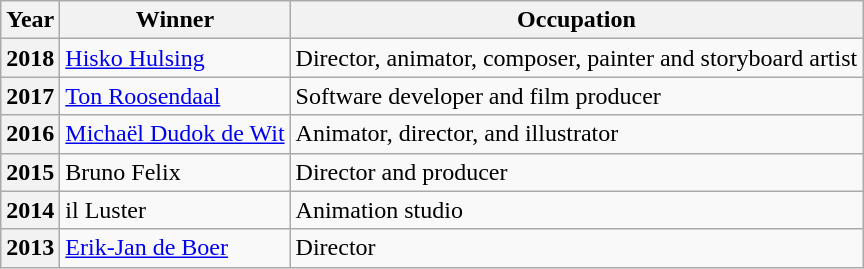<table class="wikitable">
<tr>
<th scope="col">Year</th>
<th scope="col">Winner</th>
<th scope="col">Occupation</th>
</tr>
<tr>
<th scope="row">2018</th>
<td><a href='#'>Hisko Hulsing</a></td>
<td>Director, animator, composer, painter and storyboard artist</td>
</tr>
<tr>
<th scope="row">2017</th>
<td><a href='#'>Ton Roosendaal</a></td>
<td>Software developer and film producer</td>
</tr>
<tr>
<th scope="row">2016</th>
<td><a href='#'>Michaël Dudok de Wit</a></td>
<td>Animator, director, and illustrator</td>
</tr>
<tr>
<th scope="row">2015</th>
<td>Bruno Felix</td>
<td>Director and producer</td>
</tr>
<tr>
<th scope="row">2014</th>
<td>il Luster</td>
<td>Animation studio</td>
</tr>
<tr>
<th scope="row">2013</th>
<td><a href='#'>Erik-Jan de Boer</a></td>
<td>Director</td>
</tr>
</table>
